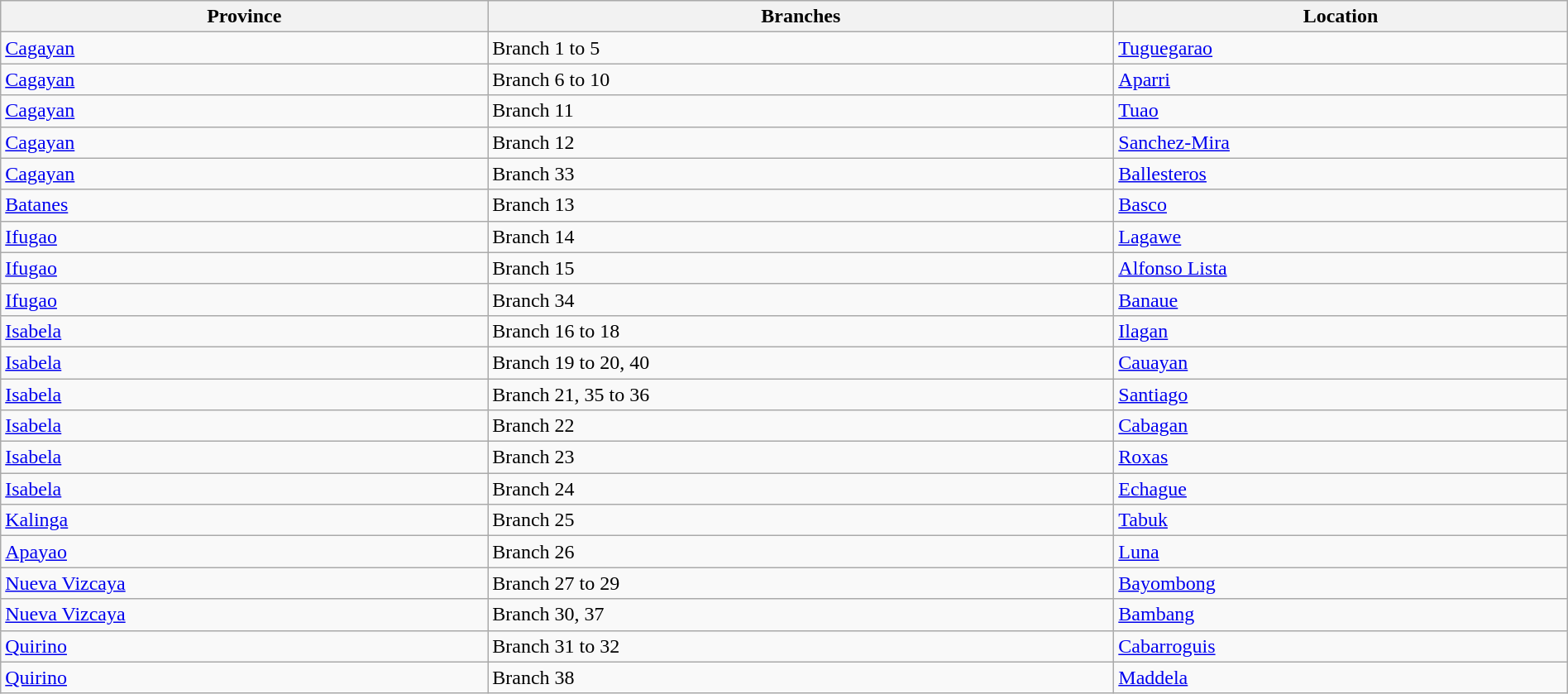<table class=wikitable width=100%>
<tr>
<th>Province</th>
<th>Branches</th>
<th>Location</th>
</tr>
<tr>
<td><a href='#'>Cagayan</a></td>
<td>Branch 1 to 5</td>
<td><a href='#'>Tuguegarao</a></td>
</tr>
<tr>
<td><a href='#'>Cagayan</a></td>
<td>Branch 6 to 10</td>
<td><a href='#'>Aparri</a></td>
</tr>
<tr>
<td><a href='#'>Cagayan</a></td>
<td>Branch 11</td>
<td><a href='#'>Tuao</a></td>
</tr>
<tr>
<td><a href='#'>Cagayan</a></td>
<td>Branch 12</td>
<td><a href='#'>Sanchez-Mira</a></td>
</tr>
<tr>
<td><a href='#'>Cagayan</a></td>
<td>Branch 33</td>
<td><a href='#'>Ballesteros</a></td>
</tr>
<tr>
<td><a href='#'>Batanes</a></td>
<td>Branch 13</td>
<td><a href='#'>Basco</a></td>
</tr>
<tr>
<td><a href='#'>Ifugao</a></td>
<td>Branch 14</td>
<td><a href='#'>Lagawe</a></td>
</tr>
<tr>
<td><a href='#'>Ifugao</a></td>
<td>Branch 15</td>
<td><a href='#'>Alfonso Lista</a></td>
</tr>
<tr>
<td><a href='#'>Ifugao</a></td>
<td>Branch 34</td>
<td><a href='#'>Banaue</a></td>
</tr>
<tr>
<td><a href='#'>Isabela</a></td>
<td>Branch 16 to 18</td>
<td><a href='#'>Ilagan</a></td>
</tr>
<tr>
<td><a href='#'>Isabela</a></td>
<td>Branch 19 to 20, 40</td>
<td><a href='#'>Cauayan</a></td>
</tr>
<tr>
<td><a href='#'>Isabela</a></td>
<td>Branch 21, 35 to 36</td>
<td><a href='#'>Santiago</a></td>
</tr>
<tr>
<td><a href='#'>Isabela</a></td>
<td>Branch 22</td>
<td><a href='#'>Cabagan</a></td>
</tr>
<tr>
<td><a href='#'>Isabela</a></td>
<td>Branch 23</td>
<td><a href='#'>Roxas</a></td>
</tr>
<tr>
<td><a href='#'>Isabela</a></td>
<td>Branch 24</td>
<td><a href='#'>Echague</a></td>
</tr>
<tr>
<td><a href='#'>Kalinga</a></td>
<td>Branch 25</td>
<td><a href='#'>Tabuk</a></td>
</tr>
<tr>
<td><a href='#'>Apayao</a></td>
<td>Branch 26</td>
<td><a href='#'>Luna</a></td>
</tr>
<tr>
<td><a href='#'>Nueva Vizcaya</a></td>
<td>Branch 27 to 29</td>
<td><a href='#'>Bayombong</a></td>
</tr>
<tr>
<td><a href='#'>Nueva Vizcaya</a></td>
<td>Branch 30, 37</td>
<td><a href='#'>Bambang</a></td>
</tr>
<tr>
<td><a href='#'>Quirino</a></td>
<td>Branch 31 to 32</td>
<td><a href='#'>Cabarroguis</a></td>
</tr>
<tr>
<td><a href='#'>Quirino</a></td>
<td>Branch 38</td>
<td><a href='#'>Maddela</a></td>
</tr>
</table>
